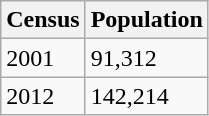<table class="wikitable sortable">
<tr>
<th>Census</th>
<th>Population</th>
</tr>
<tr>
<td>2001</td>
<td>91,312</td>
</tr>
<tr>
<td>2012</td>
<td>142,214</td>
</tr>
</table>
